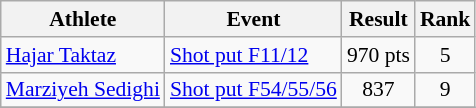<table class="wikitable" style="text-align:center; font-size:90%">
<tr>
<th>Athlete</th>
<th>Event</th>
<th>Result</th>
<th>Rank</th>
</tr>
<tr>
<td align="left"><a href='#'>Hajar Taktaz</a></td>
<td align="left"><a href='#'>Shot put F11/12</a></td>
<td>970 pts</td>
<td>5</td>
</tr>
<tr>
<td align="left"><a href='#'>Marziyeh Sedighi</a></td>
<td align="left"><a href='#'>Shot put F54/55/56</a></td>
<td>837</td>
<td>9</td>
</tr>
<tr>
</tr>
</table>
